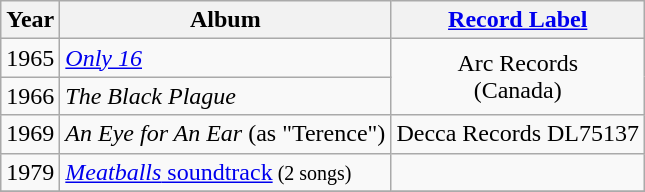<table class="wikitable" style=text-align:center;>
<tr>
<th>Year</th>
<th>Album</th>
<th><a href='#'>Record Label</a></th>
</tr>
<tr>
<td rowspan="1">1965</td>
<td align=left><em><a href='#'>Only 16</a></em></td>
<td rowspan="2">Arc Records<br>(Canada)</td>
</tr>
<tr>
<td rowspan="1">1966</td>
<td align=left><em>The Black Plague</em></td>
</tr>
<tr>
<td rowspan="1">1969</td>
<td align=left><em>An Eye for An Ear</em> (as "Terence")</td>
<td rowspan="1">Decca Records DL75137</td>
</tr>
<tr>
<td rowspan="1">1979</td>
<td align=left><a href='#'><em>Meatballs</em> soundtrack</a><small> (2 songs)</small></td>
<td rowspan="1"></td>
</tr>
<tr>
</tr>
</table>
